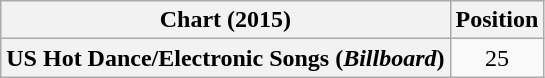<table class="wikitable plainrowheaders" style="text-align:center">
<tr>
<th scope="col">Chart (2015)</th>
<th scope="col">Position</th>
</tr>
<tr>
<th scope="row">US Hot Dance/Electronic Songs (<em>Billboard</em>)</th>
<td>25</td>
</tr>
</table>
